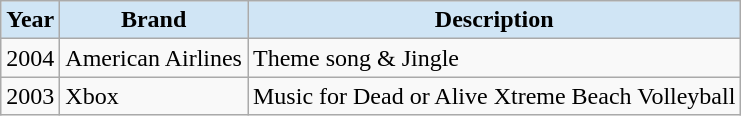<table class="wikitable">
<tr>
<th style="background:#d0e5f5">Year</th>
<th style="background:#d0e5f5">Brand</th>
<th style="background:#d0e5f5">Description</th>
</tr>
<tr>
<td>2004</td>
<td>American Airlines</td>
<td>Theme song & Jingle</td>
</tr>
<tr>
<td>2003</td>
<td>Xbox</td>
<td>Music for Dead or Alive Xtreme Beach Volleyball</td>
</tr>
</table>
